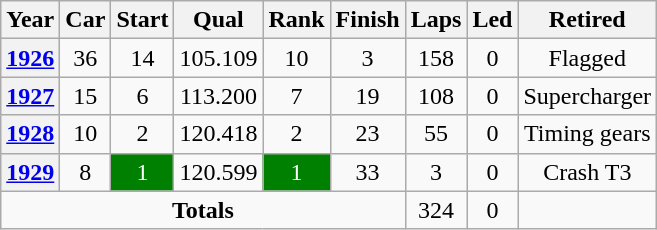<table class="wikitable" style="text-align:center">
<tr>
<th>Year</th>
<th>Car</th>
<th>Start</th>
<th>Qual</th>
<th>Rank</th>
<th>Finish</th>
<th>Laps</th>
<th>Led</th>
<th>Retired</th>
</tr>
<tr>
<th><a href='#'>1926</a></th>
<td>36</td>
<td>14</td>
<td>105.109</td>
<td>10</td>
<td>3</td>
<td>158</td>
<td>0</td>
<td>Flagged</td>
</tr>
<tr>
<th><a href='#'>1927</a></th>
<td>15</td>
<td>6</td>
<td>113.200</td>
<td>7</td>
<td>19</td>
<td>108</td>
<td>0</td>
<td>Supercharger</td>
</tr>
<tr>
<th><a href='#'>1928</a></th>
<td>10</td>
<td>2</td>
<td>120.418</td>
<td>2</td>
<td>23</td>
<td>55</td>
<td>0</td>
<td>Timing gears</td>
</tr>
<tr>
<th><a href='#'>1929</a></th>
<td>8</td>
<td style="background:green;color:white">1</td>
<td>120.599</td>
<td style="background:green;color:white">1</td>
<td>33</td>
<td>3</td>
<td>0</td>
<td>Crash T3</td>
</tr>
<tr>
<td colspan=6><strong>Totals</strong></td>
<td>324</td>
<td>0</td>
<td></td>
</tr>
</table>
